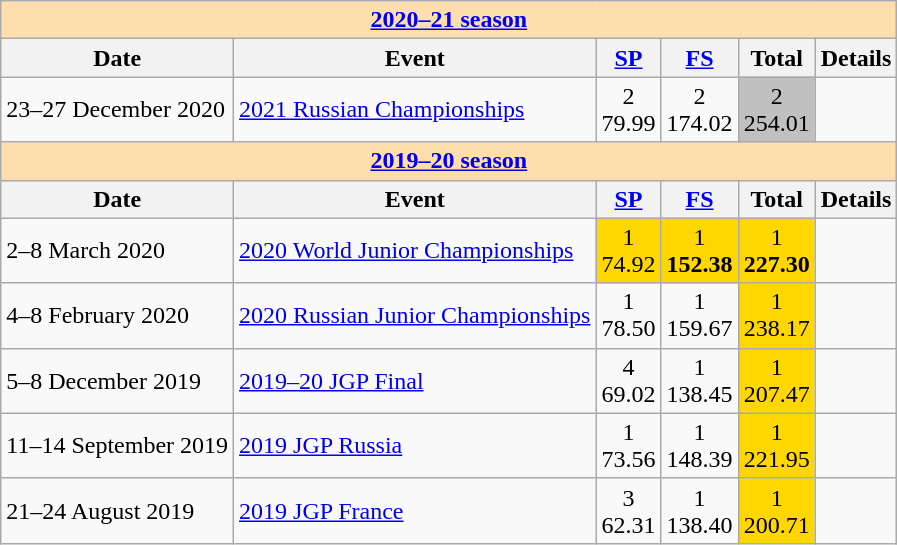<table class="wikitable"|->
<tr>
<td style="background:#ffdead; text-align:center" colspan=6><a href='#'><strong>2020–21 season</strong></a></td>
</tr>
<tr>
<th>Date</th>
<th>Event</th>
<th><a href='#'>SP</a></th>
<th><a href='#'>FS</a></th>
<th>Total</th>
<th>Details</th>
</tr>
<tr>
<td>23–27 December 2020</td>
<td><a href='#'>2021 Russian Championships</a></td>
<td style="text-align:center">2 <br> 79.99</td>
<td style="text-align:center">2 <br> 174.02</td>
<td style="text-align:center; background:Silver">2 <br> 254.01</td>
<td style="text-align:center"></td>
</tr>
<tr>
<th style="background-color:#ffdead; text-align:center" colspan=6><a href='#'>2019–20 season</a></th>
</tr>
<tr>
<th>Date</th>
<th>Event</th>
<th><a href='#'>SP</a></th>
<th><a href='#'>FS</a></th>
<th>Total</th>
<th>Details</th>
</tr>
<tr>
<td>2–8 March 2020</td>
<td><a href='#'>2020 World Junior Championships</a></td>
<td style="text-align:center; background:gold">1 <br> 74.92</td>
<td style="text-align:center; background:gold">1 <br> <strong>152.38</strong></td>
<td style="text-align:center; background:gold">1 <br> <strong>227.30</strong></td>
<td style="text-align:center"></td>
</tr>
<tr>
<td>4–8 February 2020</td>
<td><a href='#'>2020 Russian Junior Championships</a></td>
<td style="text-align:center">1 <br> 78.50</td>
<td style="text-align:center">1 <br> 159.67</td>
<td style="text-align:center; background:gold">1 <br> 238.17</td>
<td style="text-align:center"></td>
</tr>
<tr>
<td>5–8 December 2019</td>
<td><a href='#'>2019–20 JGP Final</a></td>
<td style="text-align:center">4 <br> 69.02</td>
<td style="text-align:center">1 <br> 138.45</td>
<td style="text-align:center; background:gold">1<br> 207.47</td>
<td style="text-align:center"></td>
</tr>
<tr>
<td>11–14 September 2019</td>
<td><a href='#'>2019 JGP Russia</a></td>
<td style="text-align:center">1 <br> 73.56</td>
<td style="text-align:center">1 <br> 148.39</td>
<td style="text-align:center; background:gold">1<br> 221.95</td>
<td style="text-align:center"></td>
</tr>
<tr>
<td>21–24 August 2019</td>
<td><a href='#'>2019 JGP France</a></td>
<td style="text-align:center">3 <br> 62.31</td>
<td style="text-align:center">1 <br> 138.40</td>
<td style="text-align:center; background:gold">1 <br> 200.71</td>
<td style="text-align:center"></td>
</tr>
</table>
